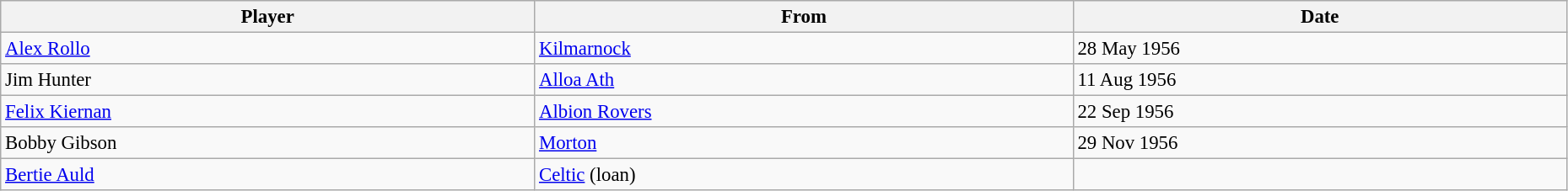<table class="wikitable" style="text-align:center; font-size:95%;width:98%; text-align:left">
<tr>
<th>Player</th>
<th>From</th>
<th>Date</th>
</tr>
<tr>
<td> <a href='#'>Alex Rollo</a></td>
<td> <a href='#'>Kilmarnock</a></td>
<td>28 May 1956</td>
</tr>
<tr>
<td> Jim Hunter</td>
<td> <a href='#'>Alloa Ath</a></td>
<td>11 Aug 1956</td>
</tr>
<tr>
<td> <a href='#'>Felix Kiernan</a></td>
<td> <a href='#'>Albion Rovers</a></td>
<td>22 Sep 1956</td>
</tr>
<tr>
<td> Bobby Gibson</td>
<td> <a href='#'>Morton</a></td>
<td>29 Nov 1956</td>
</tr>
<tr>
<td> <a href='#'>Bertie Auld</a></td>
<td> <a href='#'>Celtic</a> (loan)</td>
<td></td>
</tr>
</table>
